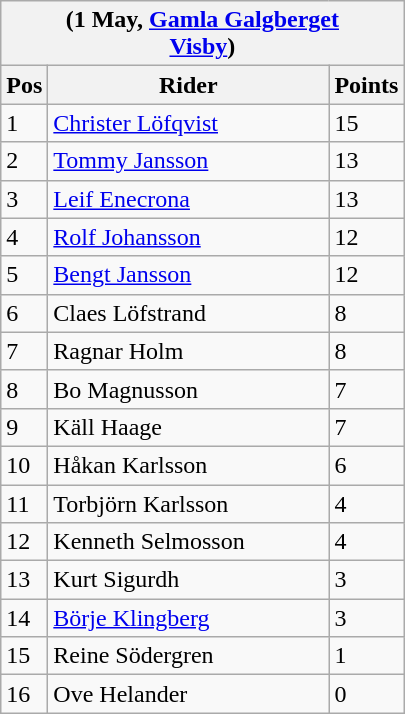<table class="wikitable">
<tr>
<th colspan="6">(1 May, <a href='#'>Gamla Galgberget</a><br><a href='#'>Visby</a>)</th>
</tr>
<tr>
<th width=20>Pos</th>
<th width=180>Rider</th>
<th width=40>Points</th>
</tr>
<tr>
<td>1</td>
<td style="text-align:left;"><a href='#'>Christer Löfqvist </a></td>
<td>15</td>
</tr>
<tr>
<td>2</td>
<td style="text-align:left;"><a href='#'>Tommy Jansson</a></td>
<td>13</td>
</tr>
<tr>
<td>3</td>
<td style="text-align:left;"><a href='#'>Leif Enecrona</a></td>
<td>13</td>
</tr>
<tr>
<td>4</td>
<td style="text-align:left;"><a href='#'>Rolf Johansson</a></td>
<td>12</td>
</tr>
<tr>
<td>5</td>
<td style="text-align:left;"><a href='#'>Bengt Jansson</a></td>
<td>12</td>
</tr>
<tr>
<td>6</td>
<td style="text-align:left;">Claes Löfstrand</td>
<td>8</td>
</tr>
<tr>
<td>7</td>
<td style="text-align:left;">Ragnar Holm</td>
<td>8</td>
</tr>
<tr>
<td>8</td>
<td style="text-align:left;">Bo Magnusson</td>
<td>7</td>
</tr>
<tr>
<td>9</td>
<td style="text-align:left;">Käll Haage</td>
<td>7</td>
</tr>
<tr>
<td>10</td>
<td style="text-align:left;">Håkan Karlsson</td>
<td>6</td>
</tr>
<tr>
<td>11</td>
<td style="text-align:left;">Torbjörn Karlsson</td>
<td>4</td>
</tr>
<tr>
<td>12</td>
<td style="text-align:left;">Kenneth Selmosson</td>
<td>4</td>
</tr>
<tr>
<td>13</td>
<td style="text-align:left;">Kurt Sigurdh</td>
<td>3</td>
</tr>
<tr>
<td>14</td>
<td style="text-align:left;"><a href='#'>Börje Klingberg</a></td>
<td>3</td>
</tr>
<tr>
<td>15</td>
<td style="text-align:left;">Reine Södergren</td>
<td>1</td>
</tr>
<tr>
<td>16</td>
<td style="text-align:left;">Ove Helander</td>
<td>0</td>
</tr>
</table>
